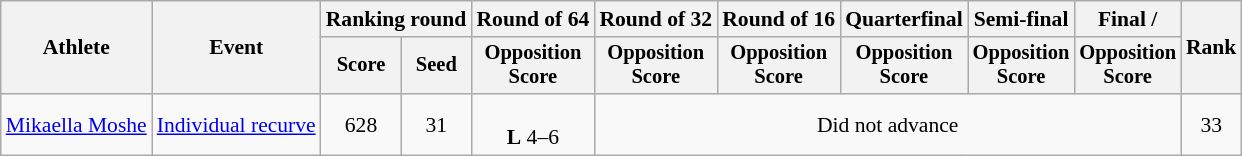<table class=wikitable style=font-size:90%;text-align:center>
<tr>
<th rowspan=2>Athlete</th>
<th rowspan=2>Event</th>
<th colspan=2>Ranking round</th>
<th>Round of 64</th>
<th>Round of 32</th>
<th>Round of 16</th>
<th>Quarterfinal</th>
<th>Semi-final</th>
<th>Final / </th>
<th rowspan=2>Rank</th>
</tr>
<tr style=font-size:95%>
<th>Score</th>
<th>Seed</th>
<th>Opposition<br>Score</th>
<th>Opposition<br>Score</th>
<th>Opposition<br>Score</th>
<th>Opposition<br>Score</th>
<th>Opposition<br>Score</th>
<th>Opposition<br>Score</th>
</tr>
<tr>
<td align=left><a href='#'>Mikaella Moshe</a></td>
<td align=left><a href='#'>Individual recurve</a></td>
<td>628</td>
<td>31</td>
<td><br><strong>L</strong> 4–6</td>
<td colspan=5>Did not advance</td>
<td>33</td>
</tr>
</table>
